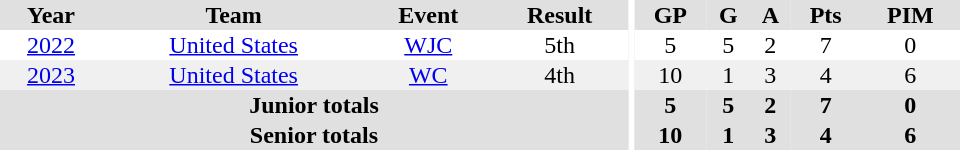<table border="0" cellpadding="1" cellspacing="0" ID="Table3" style="text-align:center; width:40em;">
<tr bgcolor="#e0e0e0">
<th>Year</th>
<th>Team</th>
<th>Event</th>
<th>Result</th>
<th rowspan="98" bgcolor="#ffffff"></th>
<th>GP</th>
<th>G</th>
<th>A</th>
<th>Pts</th>
<th>PIM</th>
</tr>
<tr>
<td><a href='#'>2022</a></td>
<td><a href='#'>United States</a></td>
<td><a href='#'>WJC</a></td>
<td>5th</td>
<td>5</td>
<td>5</td>
<td>2</td>
<td>7</td>
<td>0</td>
</tr>
<tr bgcolor="#f0f0f0">
<td><a href='#'>2023</a></td>
<td><a href='#'>United States</a></td>
<td><a href='#'>WC</a></td>
<td>4th</td>
<td>10</td>
<td>1</td>
<td>3</td>
<td>4</td>
<td>6</td>
</tr>
<tr bgcolor="#e0e0e0">
<th colspan="4">Junior totals</th>
<th>5</th>
<th>5</th>
<th>2</th>
<th>7</th>
<th>0</th>
</tr>
<tr bgcolor="#e0e0e0">
<th colspan="4">Senior totals</th>
<th>10</th>
<th>1</th>
<th>3</th>
<th>4</th>
<th>6</th>
</tr>
</table>
